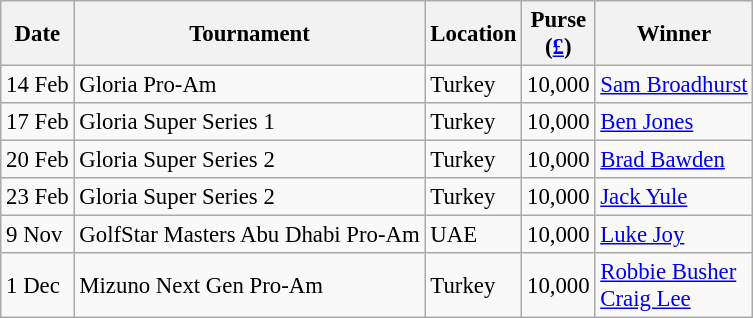<table class="wikitable" style="font-size:95%">
<tr>
<th>Date</th>
<th>Tournament</th>
<th>Location</th>
<th>Purse<br>(<a href='#'>£</a>)</th>
<th>Winner</th>
</tr>
<tr>
<td>14 Feb</td>
<td>Gloria Pro-Am</td>
<td>Turkey</td>
<td align=right>10,000</td>
<td> <a href='#'>Sam Broadhurst</a></td>
</tr>
<tr>
<td>17 Feb</td>
<td>Gloria Super Series 1</td>
<td>Turkey</td>
<td align=right>10,000</td>
<td> <a href='#'>Ben Jones</a></td>
</tr>
<tr>
<td>20 Feb</td>
<td>Gloria Super Series 2</td>
<td>Turkey</td>
<td align=right>10,000</td>
<td> <a href='#'>Brad Bawden</a></td>
</tr>
<tr>
<td>23 Feb</td>
<td>Gloria Super Series 2</td>
<td>Turkey</td>
<td align=right>10,000</td>
<td> <a href='#'>Jack Yule</a></td>
</tr>
<tr>
<td>9 Nov</td>
<td>GolfStar Masters Abu Dhabi Pro-Am</td>
<td>UAE</td>
<td align=right>10,000</td>
<td> <a href='#'>Luke Joy</a></td>
</tr>
<tr>
<td>1 Dec</td>
<td>Mizuno Next Gen Pro-Am</td>
<td>Turkey</td>
<td align=right>10,000</td>
<td> <a href='#'>Robbie Busher</a><br> <a href='#'>Craig Lee</a></td>
</tr>
</table>
